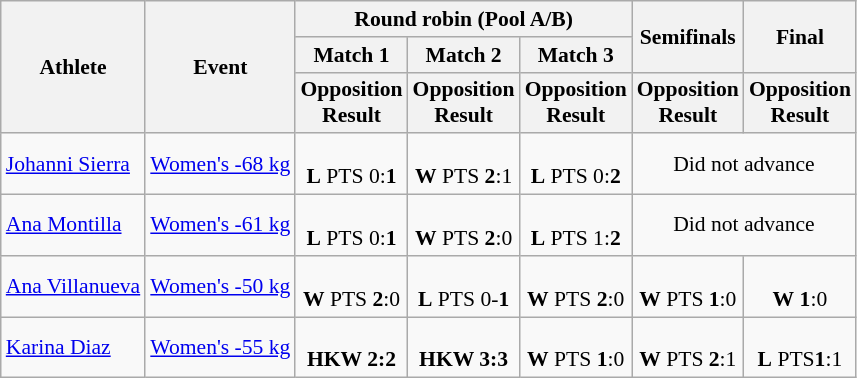<table class="wikitable" border="1" style="font-size:90%">
<tr>
<th rowspan=3>Athlete</th>
<th rowspan=3>Event</th>
<th colspan=3>Round robin (Pool A/B)</th>
<th rowspan=2>Semifinals</th>
<th rowspan=2>Final</th>
</tr>
<tr>
<th>Match 1</th>
<th>Match 2</th>
<th>Match 3</th>
</tr>
<tr>
<th>Opposition<br>Result</th>
<th>Opposition<br>Result</th>
<th>Opposition<br>Result</th>
<th>Opposition<br>Result</th>
<th>Opposition<br>Result</th>
</tr>
<tr>
<td><a href='#'>Johanni Sierra</a></td>
<td><a href='#'>Women's -68 kg</a></td>
<td align=center><br> <strong>L</strong> PTS 0:<strong>1</strong></td>
<td align=center><br><strong>W</strong> PTS <strong>2</strong>:1</td>
<td align=center><br><strong>L</strong> PTS 0:<strong>2</strong></td>
<td align="center" colspan="7">Did not advance</td>
</tr>
<tr>
<td><a href='#'>Ana Montilla</a></td>
<td><a href='#'>Women's -61 kg</a></td>
<td align=center><br> <strong>L</strong> PTS 0:<strong>1</strong></td>
<td align=center><br><strong>W</strong> PTS <strong>2</strong>:0</td>
<td align=center><br><strong>L</strong> PTS 1:<strong>2</strong></td>
<td align="center" colspan="7">Did not advance</td>
</tr>
<tr>
<td><a href='#'>Ana Villanueva</a></td>
<td><a href='#'>Women's -50 kg</a></td>
<td align=center><br> <strong>W</strong> PTS <strong>2</strong>:0</td>
<td align=center><br><strong>L</strong> PTS 0-<strong>1</strong></td>
<td align=center><br><strong>W</strong> PTS <strong>2</strong>:0</td>
<td align=center><br><strong>W</strong> PTS <strong>1</strong>:0</td>
<td align=center><br><strong>W</strong> <strong>1</strong>:0 <br> </td>
</tr>
<tr>
<td><a href='#'>Karina Diaz</a></td>
<td><a href='#'>Women's -55 kg</a></td>
<td align=center><br> <strong>HKW 2:2</strong></td>
<td align=center><br><strong>HKW 3:3</strong></td>
<td align=center><br><strong>W</strong> PTS <strong>1</strong>:0</td>
<td align=center><br><strong>W</strong> PTS <strong>2</strong>:1</td>
<td align=center><br><strong>L</strong> PTS<strong>1</strong>:1 <br> </td>
</tr>
</table>
